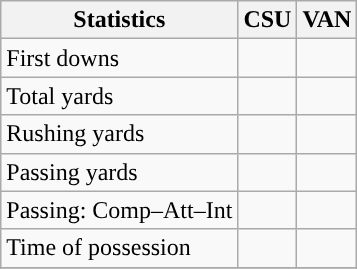<table class="wikitable" style="float: left;">
<tr>
<th>Statistics</th>
<th>CSU</th>
<th>VAN</th>
</tr>
<tr>
<td>First downs</td>
<td></td>
<td></td>
</tr>
<tr>
<td>Total yards</td>
<td></td>
<td></td>
</tr>
<tr>
<td>Rushing yards</td>
<td></td>
<td></td>
</tr>
<tr>
<td>Passing yards</td>
<td></td>
<td></td>
</tr>
<tr>
<td>Passing: Comp–Att–Int</td>
<td></td>
<td></td>
</tr>
<tr>
<td>Time of possession</td>
<td></td>
<td></td>
</tr>
<tr>
</tr>
</table>
